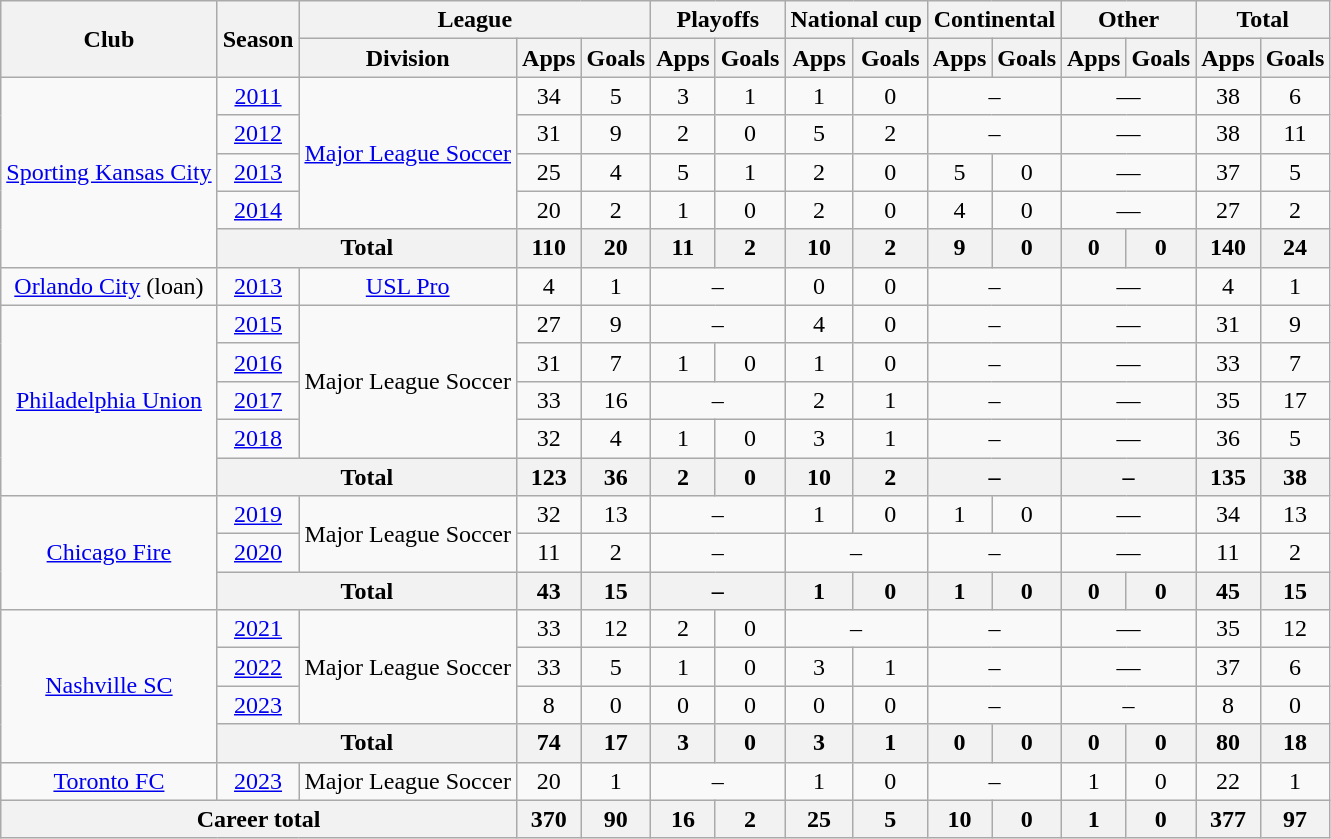<table class="wikitable" style="text-align:center">
<tr>
<th rowspan="2">Club</th>
<th rowspan="2">Season</th>
<th colspan="3">League</th>
<th colspan="2">Playoffs</th>
<th colspan="2">National cup</th>
<th colspan="2">Continental</th>
<th colspan="2">Other</th>
<th colspan="2">Total</th>
</tr>
<tr>
<th>Division</th>
<th>Apps</th>
<th>Goals</th>
<th>Apps</th>
<th>Goals</th>
<th>Apps</th>
<th>Goals</th>
<th>Apps</th>
<th>Goals</th>
<th>Apps</th>
<th>Goals</th>
<th>Apps</th>
<th>Goals</th>
</tr>
<tr>
<td rowspan="5"><a href='#'>Sporting Kansas City</a></td>
<td><a href='#'>2011</a></td>
<td rowspan="4"><a href='#'>Major League Soccer</a></td>
<td>34</td>
<td>5</td>
<td>3</td>
<td>1</td>
<td>1</td>
<td>0</td>
<td colspan="2">–</td>
<td colspan="2">—</td>
<td>38</td>
<td>6</td>
</tr>
<tr>
<td><a href='#'>2012</a></td>
<td>31</td>
<td>9</td>
<td>2</td>
<td>0</td>
<td>5</td>
<td>2</td>
<td colspan="2">–</td>
<td colspan="2">—</td>
<td>38</td>
<td>11</td>
</tr>
<tr>
<td><a href='#'>2013</a></td>
<td>25</td>
<td>4</td>
<td>5</td>
<td>1</td>
<td>2</td>
<td>0</td>
<td>5</td>
<td>0</td>
<td colspan="2">—</td>
<td>37</td>
<td>5</td>
</tr>
<tr>
<td><a href='#'>2014</a></td>
<td>20</td>
<td>2</td>
<td>1</td>
<td>0</td>
<td>2</td>
<td>0</td>
<td>4</td>
<td>0</td>
<td colspan="2">—</td>
<td>27</td>
<td>2</td>
</tr>
<tr>
<th colspan="2">Total</th>
<th>110</th>
<th>20</th>
<th>11</th>
<th>2</th>
<th>10</th>
<th>2</th>
<th>9</th>
<th>0</th>
<th>0</th>
<th>0</th>
<th>140</th>
<th>24</th>
</tr>
<tr>
<td><a href='#'>Orlando City</a> (loan)</td>
<td><a href='#'>2013</a></td>
<td><a href='#'>USL Pro</a></td>
<td>4</td>
<td>1</td>
<td colspan="2">–</td>
<td>0</td>
<td>0</td>
<td colspan="2">–</td>
<td colspan="2">—</td>
<td>4</td>
<td>1</td>
</tr>
<tr>
<td rowspan="5"><a href='#'>Philadelphia Union</a></td>
<td><a href='#'>2015</a></td>
<td rowspan="4">Major League Soccer</td>
<td>27</td>
<td>9</td>
<td colspan="2">–</td>
<td>4</td>
<td>0</td>
<td colspan="2">–</td>
<td colspan="2">—</td>
<td>31</td>
<td>9</td>
</tr>
<tr>
<td><a href='#'>2016</a></td>
<td>31</td>
<td>7</td>
<td>1</td>
<td>0</td>
<td>1</td>
<td>0</td>
<td colspan="2">–</td>
<td colspan="2">—</td>
<td>33</td>
<td>7</td>
</tr>
<tr>
<td><a href='#'>2017</a></td>
<td>33</td>
<td>16</td>
<td colspan="2">–</td>
<td>2</td>
<td>1</td>
<td colspan="2">–</td>
<td colspan="2">—</td>
<td>35</td>
<td>17</td>
</tr>
<tr>
<td><a href='#'>2018</a></td>
<td>32</td>
<td>4</td>
<td>1</td>
<td>0</td>
<td>3</td>
<td>1</td>
<td colspan="2">–</td>
<td colspan="2">—</td>
<td>36</td>
<td>5</td>
</tr>
<tr>
<th colspan="2">Total</th>
<th>123</th>
<th>36</th>
<th>2</th>
<th>0</th>
<th>10</th>
<th>2</th>
<th colspan="2">–</th>
<th colspan="2">–</th>
<th>135</th>
<th>38</th>
</tr>
<tr>
<td rowspan="3"><a href='#'>Chicago Fire</a></td>
<td><a href='#'>2019</a></td>
<td rowspan="2">Major League Soccer</td>
<td>32</td>
<td>13</td>
<td colspan="2">–</td>
<td>1</td>
<td>0</td>
<td>1</td>
<td>0</td>
<td colspan="2">—</td>
<td>34</td>
<td>13</td>
</tr>
<tr>
<td><a href='#'>2020</a></td>
<td>11</td>
<td>2</td>
<td colspan="2">–</td>
<td colspan="2">–</td>
<td colspan="2">–</td>
<td colspan="2">—</td>
<td>11</td>
<td>2</td>
</tr>
<tr>
<th colspan="2">Total</th>
<th>43</th>
<th>15</th>
<th colspan="2">–</th>
<th>1</th>
<th>0</th>
<th>1</th>
<th>0</th>
<th>0</th>
<th>0</th>
<th>45</th>
<th>15</th>
</tr>
<tr>
<td rowspan="4"><a href='#'>Nashville SC</a></td>
<td><a href='#'>2021</a></td>
<td rowspan="3">Major League Soccer</td>
<td>33</td>
<td>12</td>
<td>2</td>
<td>0</td>
<td colspan="2">–</td>
<td colspan="2">–</td>
<td colspan="2">—</td>
<td>35</td>
<td>12</td>
</tr>
<tr>
<td><a href='#'>2022</a></td>
<td>33</td>
<td>5</td>
<td>1</td>
<td>0</td>
<td>3</td>
<td>1</td>
<td colspan="2">–</td>
<td colspan="2">—</td>
<td>37</td>
<td>6</td>
</tr>
<tr>
<td><a href='#'>2023</a></td>
<td>8</td>
<td>0</td>
<td>0</td>
<td>0</td>
<td>0</td>
<td>0</td>
<td colspan="2">–</td>
<td colspan="2">–</td>
<td>8</td>
<td>0</td>
</tr>
<tr>
<th colspan="2">Total</th>
<th>74</th>
<th>17</th>
<th>3</th>
<th>0</th>
<th>3</th>
<th>1</th>
<th>0</th>
<th>0</th>
<th>0</th>
<th>0</th>
<th>80</th>
<th>18</th>
</tr>
<tr>
<td><a href='#'>Toronto FC</a></td>
<td><a href='#'>2023</a></td>
<td>Major League Soccer</td>
<td>20</td>
<td>1</td>
<td colspan="2">–</td>
<td>1</td>
<td>0</td>
<td colspan="2">–</td>
<td>1</td>
<td>0</td>
<td>22</td>
<td>1</td>
</tr>
<tr>
<th colspan="3">Career total</th>
<th>370</th>
<th>90</th>
<th>16</th>
<th>2</th>
<th>25</th>
<th>5</th>
<th>10</th>
<th>0</th>
<th>1</th>
<th>0</th>
<th>377</th>
<th>97</th>
</tr>
</table>
